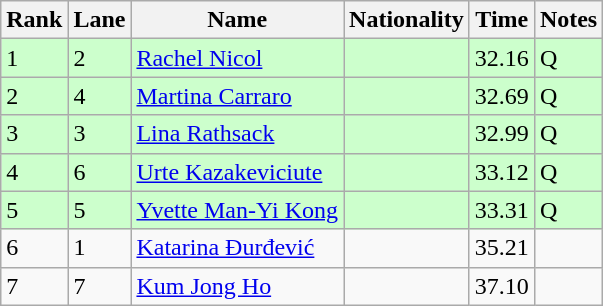<table class="wikitable">
<tr>
<th>Rank</th>
<th>Lane</th>
<th>Name</th>
<th>Nationality</th>
<th>Time</th>
<th>Notes</th>
</tr>
<tr bgcolor=ccffcc>
<td>1</td>
<td>2</td>
<td><a href='#'>Rachel Nicol</a></td>
<td></td>
<td>32.16</td>
<td>Q</td>
</tr>
<tr bgcolor=ccffcc>
<td>2</td>
<td>4</td>
<td><a href='#'>Martina Carraro</a></td>
<td></td>
<td>32.69</td>
<td>Q</td>
</tr>
<tr bgcolor=ccffcc>
<td>3</td>
<td>3</td>
<td><a href='#'>Lina Rathsack</a></td>
<td></td>
<td>32.99</td>
<td>Q</td>
</tr>
<tr bgcolor=ccffcc>
<td>4</td>
<td>6</td>
<td><a href='#'>Urte Kazakeviciute</a></td>
<td></td>
<td>33.12</td>
<td>Q</td>
</tr>
<tr bgcolor=ccffcc>
<td>5</td>
<td>5</td>
<td><a href='#'>Yvette Man-Yi Kong</a></td>
<td></td>
<td>33.31</td>
<td>Q</td>
</tr>
<tr>
<td>6</td>
<td>1</td>
<td><a href='#'>Katarina Đurđević</a></td>
<td></td>
<td>35.21</td>
<td></td>
</tr>
<tr>
<td>7</td>
<td>7</td>
<td><a href='#'>Kum Jong Ho</a></td>
<td></td>
<td>37.10</td>
<td></td>
</tr>
</table>
